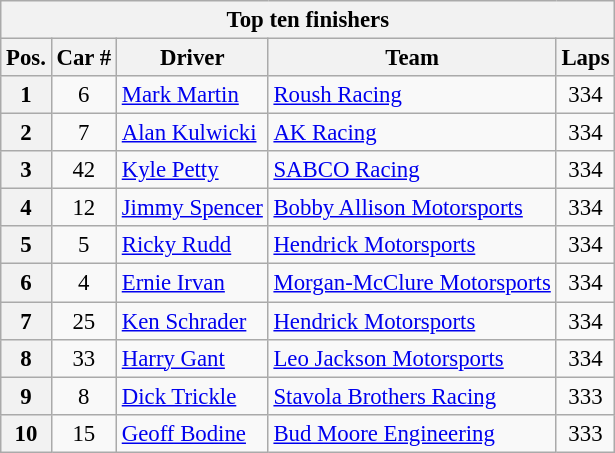<table class="wikitable" style="font-size:95%;">
<tr>
<th colspan=9>Top ten finishers</th>
</tr>
<tr>
<th>Pos.</th>
<th>Car #</th>
<th>Driver</th>
<th>Team</th>
<th>Laps</th>
</tr>
<tr>
<th>1</th>
<td align=center>6</td>
<td><a href='#'>Mark Martin</a></td>
<td><a href='#'>Roush Racing</a></td>
<td align=center>334</td>
</tr>
<tr>
<th>2</th>
<td align=center>7</td>
<td><a href='#'>Alan Kulwicki</a></td>
<td><a href='#'>AK Racing</a></td>
<td align=center>334</td>
</tr>
<tr>
<th>3</th>
<td align=center>42</td>
<td><a href='#'>Kyle Petty</a></td>
<td><a href='#'>SABCO Racing</a></td>
<td align=center>334</td>
</tr>
<tr>
<th>4</th>
<td align=center>12</td>
<td><a href='#'>Jimmy Spencer</a></td>
<td><a href='#'>Bobby Allison Motorsports</a></td>
<td align=center>334</td>
</tr>
<tr>
<th>5</th>
<td align=center>5</td>
<td><a href='#'>Ricky Rudd</a></td>
<td><a href='#'>Hendrick Motorsports</a></td>
<td align=center>334</td>
</tr>
<tr>
<th>6</th>
<td align=center>4</td>
<td><a href='#'>Ernie Irvan</a></td>
<td><a href='#'>Morgan-McClure Motorsports</a></td>
<td align=center>334</td>
</tr>
<tr>
<th>7</th>
<td align=center>25</td>
<td><a href='#'>Ken Schrader</a></td>
<td><a href='#'>Hendrick Motorsports</a></td>
<td align=center>334</td>
</tr>
<tr>
<th>8</th>
<td align=center>33</td>
<td><a href='#'>Harry Gant</a></td>
<td><a href='#'>Leo Jackson Motorsports</a></td>
<td align=center>334</td>
</tr>
<tr>
<th>9</th>
<td align=center>8</td>
<td><a href='#'>Dick Trickle</a></td>
<td><a href='#'>Stavola Brothers Racing</a></td>
<td align=center>333</td>
</tr>
<tr>
<th>10</th>
<td align=center>15</td>
<td><a href='#'>Geoff Bodine</a></td>
<td><a href='#'>Bud Moore Engineering</a></td>
<td align=center>333</td>
</tr>
</table>
